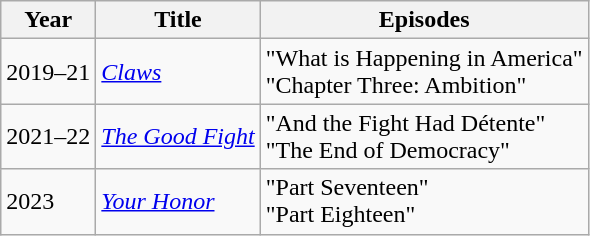<table class="wikitable sortable">
<tr>
<th>Year</th>
<th>Title</th>
<th class="unsortable">Episodes</th>
</tr>
<tr>
<td>2019–21</td>
<td><em><a href='#'>Claws</a></em></td>
<td>"What is Happening in America" <br> "Chapter Three: Ambition"</td>
</tr>
<tr>
<td>2021–22</td>
<td><em><a href='#'>The Good Fight</a></em></td>
<td>"And the Fight Had Détente" <br> "The End of Democracy"</td>
</tr>
<tr>
<td>2023</td>
<td><em><a href='#'>Your Honor</a></em></td>
<td>"Part Seventeen" <br> "Part Eighteen"</td>
</tr>
</table>
